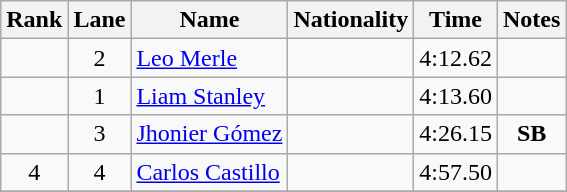<table class="wikitable sortable" style="text-align:center">
<tr>
<th>Rank</th>
<th>Lane</th>
<th>Name</th>
<th>Nationality</th>
<th>Time</th>
<th>Notes</th>
</tr>
<tr>
<td></td>
<td>2</td>
<td align=left><a href='#'>Leo Merle</a></td>
<td align=left></td>
<td>4:12.62</td>
<td></td>
</tr>
<tr>
<td></td>
<td>1</td>
<td align=left><a href='#'>Liam Stanley</a></td>
<td align=left></td>
<td>4:13.60</td>
<td></td>
</tr>
<tr>
<td></td>
<td>3</td>
<td align=left><a href='#'>Jhonier Gómez</a></td>
<td align=left></td>
<td>4:26.15</td>
<td><strong>SB</strong></td>
</tr>
<tr>
<td>4</td>
<td>4</td>
<td align=left><a href='#'>Carlos Castillo</a></td>
<td align=left></td>
<td>4:57.50</td>
<td></td>
</tr>
<tr>
</tr>
</table>
